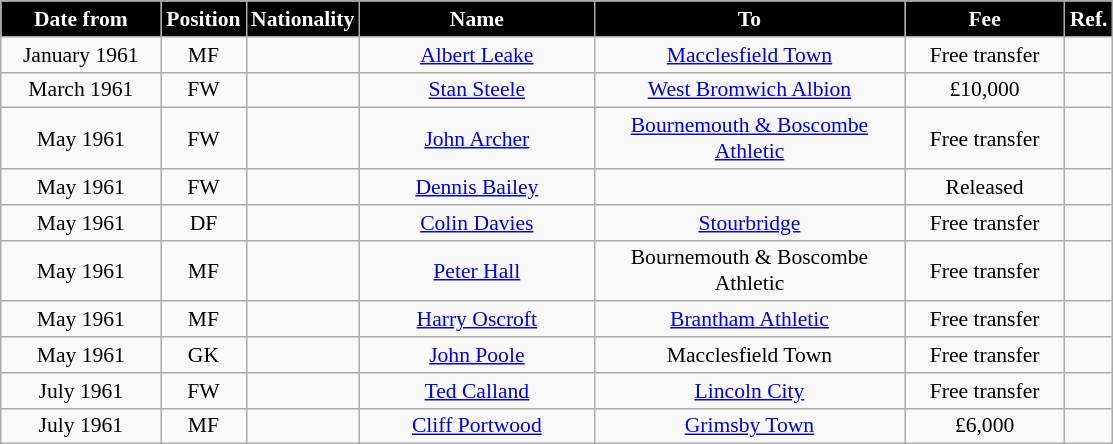<table class="wikitable" style="text-align:center; font-size:90%; ">
<tr>
<th style="background:#000000; color:white; width:100px;">Date from</th>
<th style="background:#000000; color:white; width:50px;">Position</th>
<th style="background:#000000; color:white; width:50px;">Nationality</th>
<th style="background:#000000; color:white; width:150px;">Name</th>
<th style="background:#000000; color:white; width:200px;">To</th>
<th style="background:#000000; color:white; width:100px;">Fee</th>
<th style="background:#000000; color:white; width:25px;">Ref.</th>
</tr>
<tr>
<td>January 1961</td>
<td>MF</td>
<td></td>
<td><a href='#'>Albert Leake</a></td>
<td><a href='#'>Macclesfield Town</a></td>
<td>Free transfer</td>
<td></td>
</tr>
<tr>
<td>March 1961</td>
<td>FW</td>
<td></td>
<td><a href='#'>Stan Steele</a></td>
<td><a href='#'>West Bromwich Albion</a></td>
<td>£10,000</td>
<td></td>
</tr>
<tr>
<td>May 1961</td>
<td>FW</td>
<td></td>
<td><a href='#'>John Archer</a></td>
<td><a href='#'>Bournemouth & Boscombe Athletic</a></td>
<td>Free transfer</td>
<td></td>
</tr>
<tr>
<td>May 1961</td>
<td>FW</td>
<td></td>
<td><a href='#'>Dennis Bailey</a></td>
<td></td>
<td>Released</td>
<td></td>
</tr>
<tr>
<td>May 1961</td>
<td>DF</td>
<td></td>
<td><a href='#'>Colin Davies</a></td>
<td><a href='#'>Stourbridge</a></td>
<td>Free transfer</td>
<td></td>
</tr>
<tr>
<td>May 1961</td>
<td>MF</td>
<td></td>
<td><a href='#'>Peter Hall</a></td>
<td>Bournemouth & Boscombe Athletic</td>
<td>Free transfer</td>
<td></td>
</tr>
<tr>
<td>May 1961</td>
<td>MF</td>
<td></td>
<td><a href='#'>Harry Oscroft</a></td>
<td><a href='#'>Brantham Athletic</a></td>
<td>Free transfer</td>
<td></td>
</tr>
<tr>
<td>May 1961</td>
<td>GK</td>
<td></td>
<td><a href='#'>John Poole</a></td>
<td>Macclesfield Town</td>
<td>Free transfer</td>
<td></td>
</tr>
<tr>
<td>July 1961</td>
<td>FW</td>
<td></td>
<td><a href='#'>Ted Calland</a></td>
<td><a href='#'>Lincoln City</a></td>
<td>Free transfer</td>
<td></td>
</tr>
<tr>
<td>July 1961</td>
<td>MF</td>
<td></td>
<td><a href='#'>Cliff Portwood</a></td>
<td><a href='#'>Grimsby Town</a></td>
<td>£6,000</td>
<td></td>
</tr>
</table>
